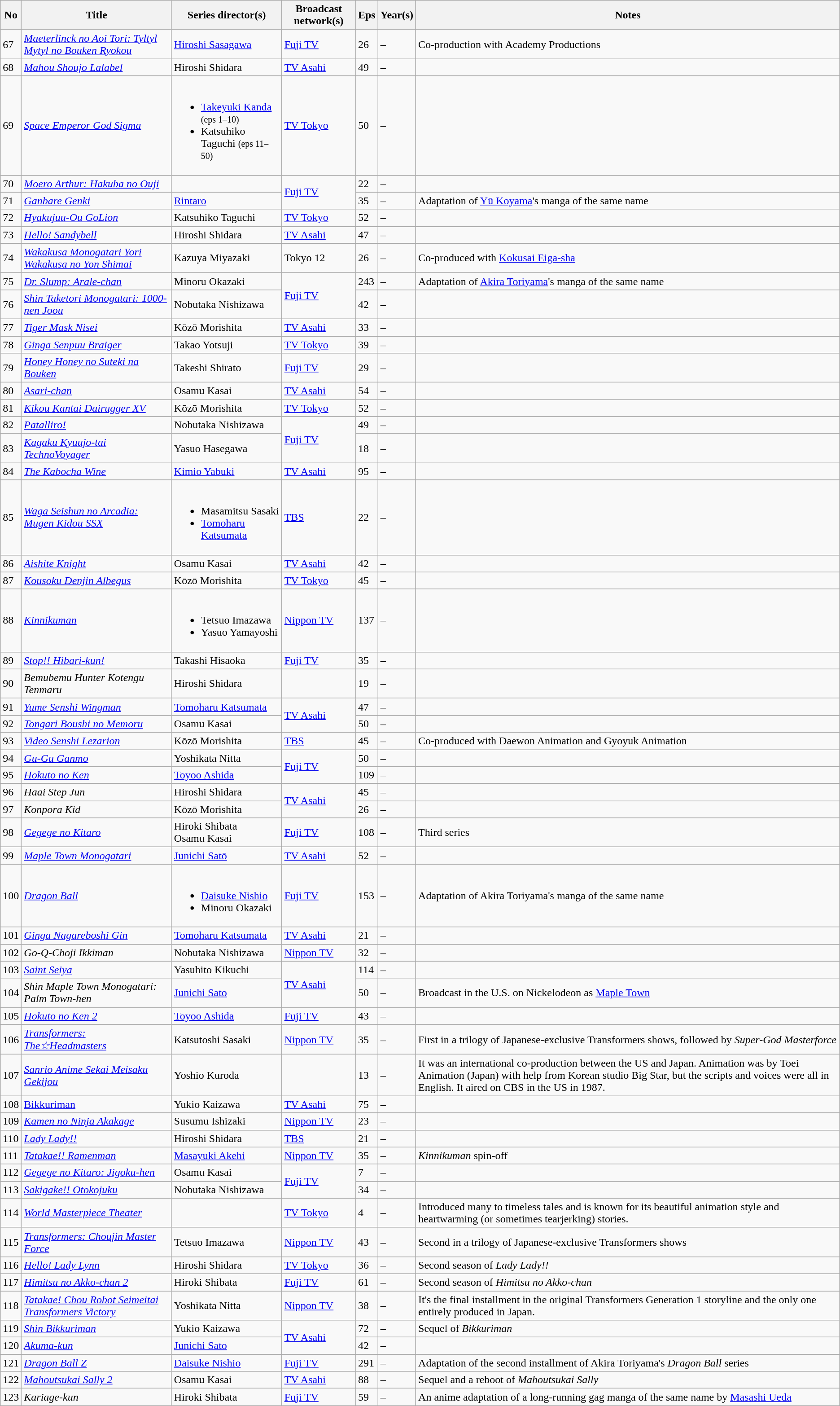<table class="wikitable sortable">
<tr>
<th>No</th>
<th>Title</th>
<th>Series director(s)</th>
<th>Broadcast network(s)</th>
<th>Eps</th>
<th>Year(s)</th>
<th>Notes</th>
</tr>
<tr>
<td>67</td>
<td><a href='#'><em>Maeterlinck no Aoi Tori: Tyltyl Mytyl no Bouken Ryokou</em></a></td>
<td><a href='#'>Hiroshi Sasagawa</a></td>
<td><a href='#'>Fuji TV</a></td>
<td>26</td>
<td> – </td>
<td>Co-production with Academy Productions</td>
</tr>
<tr>
<td>68</td>
<td><a href='#'><em>Mahou Shoujo Lalabel</em></a></td>
<td>Hiroshi Shidara</td>
<td><a href='#'>TV Asahi</a></td>
<td>49</td>
<td> – </td>
<td></td>
</tr>
<tr>
<td>69</td>
<td><em><a href='#'>Space Emperor God Sigma</a></em></td>
<td><br><ul><li><a href='#'>Takeyuki Kanda</a> <small>(eps 1–10)</small></li><li>Katsuhiko Taguchi <small>(eps 11–50)</small></li></ul></td>
<td><a href='#'>TV Tokyo</a></td>
<td>50</td>
<td> – </td>
<td></td>
</tr>
<tr>
<td>70</td>
<td><a href='#'><em>Moero Arthur: Hakuba no Ouji</em></a></td>
<td></td>
<td rowspan="2"><a href='#'>Fuji TV</a></td>
<td>22</td>
<td> – </td>
<td></td>
</tr>
<tr>
<td>71</td>
<td><em><a href='#'>Ganbare Genki</a></em></td>
<td><a href='#'>Rintaro</a></td>
<td>35</td>
<td> – </td>
<td>Adaptation of <a href='#'>Yū Koyama</a>'s manga of the same name</td>
</tr>
<tr>
<td>72</td>
<td><a href='#'><em>Hyakujuu-Ou GoLion</em></a></td>
<td>Katsuhiko Taguchi</td>
<td><a href='#'>TV Tokyo</a></td>
<td>52</td>
<td> – </td>
<td></td>
</tr>
<tr>
<td>73</td>
<td><em><a href='#'>Hello! Sandybell</a></em></td>
<td>Hiroshi Shidara</td>
<td><a href='#'>TV Asahi</a></td>
<td>47</td>
<td> – </td>
<td></td>
</tr>
<tr>
<td>74</td>
<td><a href='#'><em>Wakakusa Monogatari Yori Wakakusa no Yon Shimai</em></a></td>
<td>Kazuya Miyazaki</td>
<td>Tokyo 12</td>
<td>26</td>
<td> – </td>
<td>Co-produced with <a href='#'>Kokusai Eiga-sha</a></td>
</tr>
<tr>
<td>75</td>
<td><a href='#'><em>Dr. Slump: Arale-chan</em></a></td>
<td>Minoru Okazaki</td>
<td rowspan="2"><a href='#'>Fuji TV</a></td>
<td>243</td>
<td> – </td>
<td>Adaptation of <a href='#'>Akira Toriyama</a>'s manga of the same name</td>
</tr>
<tr>
<td>76</td>
<td><a href='#'><em>Shin Taketori Monogatari: 1000-nen Joou</em></a></td>
<td>Nobutaka Nishizawa</td>
<td>42</td>
<td> – </td>
<td></td>
</tr>
<tr>
<td>77</td>
<td><a href='#'><em>Tiger Mask Nisei</em></a></td>
<td>Kōzō Morishita</td>
<td><a href='#'>TV Asahi</a></td>
<td>33</td>
<td> – </td>
<td></td>
</tr>
<tr>
<td>78</td>
<td><a href='#'><em>Ginga Senpuu Braiger</em></a></td>
<td>Takao Yotsuji</td>
<td><a href='#'>TV Tokyo</a></td>
<td>39</td>
<td> – </td>
<td></td>
</tr>
<tr>
<td>79</td>
<td><em><a href='#'>Honey Honey no Suteki na Bouken</a></em></td>
<td>Takeshi Shirato</td>
<td><a href='#'>Fuji TV</a></td>
<td>29</td>
<td> – </td>
<td></td>
</tr>
<tr>
<td>80</td>
<td><em><a href='#'>Asari-chan</a></em></td>
<td>Osamu Kasai</td>
<td><a href='#'>TV Asahi</a></td>
<td>54</td>
<td> – </td>
<td></td>
</tr>
<tr>
<td>81</td>
<td><a href='#'><em>Kikou Kantai Dairugger XV</em></a></td>
<td>Kōzō Morishita</td>
<td><a href='#'>TV Tokyo</a></td>
<td>52</td>
<td> – </td>
<td></td>
</tr>
<tr>
<td>82</td>
<td><em><a href='#'>Patalliro!</a></em></td>
<td>Nobutaka Nishizawa</td>
<td rowspan="2"><a href='#'>Fuji TV</a></td>
<td>49</td>
<td> – </td>
<td></td>
</tr>
<tr>
<td>83</td>
<td><a href='#'><em>Kagaku Kyuujo-tai TechnoVoyager</em></a></td>
<td>Yasuo Hasegawa</td>
<td>18</td>
<td> – </td>
<td></td>
</tr>
<tr>
<td>84</td>
<td><em><a href='#'>The Kabocha Wine</a></em></td>
<td><a href='#'>Kimio Yabuki</a></td>
<td><a href='#'>TV Asahi</a></td>
<td>95</td>
<td> – </td>
<td></td>
</tr>
<tr>
<td>85</td>
<td><a href='#'><em>Waga Seishun no Arcadia: Mugen Kidou SSX</em></a></td>
<td><br><ul><li>Masamitsu Sasaki</li><li><a href='#'>Tomoharu Katsumata</a></li></ul></td>
<td><a href='#'>TBS</a></td>
<td>22</td>
<td> – </td>
<td></td>
</tr>
<tr>
<td>86</td>
<td><a href='#'><em>Aishite Knight</em></a></td>
<td>Osamu Kasai</td>
<td><a href='#'>TV Asahi</a></td>
<td>42</td>
<td> – </td>
<td></td>
</tr>
<tr>
<td>87</td>
<td><a href='#'><em>Kousoku Denjin Albegus</em></a></td>
<td>Kōzō Morishita</td>
<td><a href='#'>TV Tokyo</a></td>
<td>45</td>
<td> – </td>
<td></td>
</tr>
<tr>
<td>88</td>
<td><em><a href='#'>Kinnikuman</a></em></td>
<td><br><ul><li>Tetsuo Imazawa</li><li>Yasuo Yamayoshi</li></ul></td>
<td><a href='#'>Nippon TV</a></td>
<td>137</td>
<td> – </td>
<td></td>
</tr>
<tr>
<td>89</td>
<td><em><a href='#'>Stop!! Hibari-kun!</a></em></td>
<td>Takashi Hisaoka</td>
<td><a href='#'>Fuji TV</a></td>
<td>35</td>
<td> – </td>
<td></td>
</tr>
<tr>
<td>90</td>
<td><em>Bemubemu Hunter Kotengu Tenmaru</em></td>
<td>Hiroshi Shidara</td>
<td></td>
<td>19</td>
<td> – </td>
<td></td>
</tr>
<tr>
<td>91</td>
<td><a href='#'><em>Yume Senshi Wingman</em></a></td>
<td><a href='#'>Tomoharu Katsumata</a></td>
<td rowspan="2"><a href='#'>TV Asahi</a></td>
<td>47</td>
<td> – </td>
<td></td>
</tr>
<tr>
<td>92</td>
<td><em><a href='#'>Tongari Boushi no Memoru</a></em></td>
<td>Osamu Kasai</td>
<td>50</td>
<td> – </td>
<td></td>
</tr>
<tr>
<td>93</td>
<td><a href='#'><em>Video Senshi Lezarion</em></a></td>
<td>Kōzō Morishita</td>
<td><a href='#'>TBS</a></td>
<td>45</td>
<td> – </td>
<td>Co-produced with Daewon Animation and Gyoyuk Animation</td>
</tr>
<tr>
<td>94</td>
<td><a href='#'><em>Gu-Gu Ganmo</em></a></td>
<td>Yoshikata Nitta</td>
<td rowspan="2"><a href='#'>Fuji TV</a></td>
<td>50</td>
<td> – </td>
<td></td>
</tr>
<tr>
<td>95</td>
<td><a href='#'><em>Hokuto no Ken</em></a></td>
<td><a href='#'>Toyoo Ashida</a></td>
<td>109</td>
<td> – </td>
<td></td>
</tr>
<tr>
<td>96</td>
<td><em>Haai Step Jun</em></td>
<td>Hiroshi Shidara</td>
<td rowspan="2"><a href='#'>TV Asahi</a></td>
<td>45</td>
<td> – </td>
<td></td>
</tr>
<tr>
<td>97</td>
<td><em>Konpora Kid</em></td>
<td>Kōzō Morishita</td>
<td>26</td>
<td> – </td>
<td></td>
</tr>
<tr>
<td>98</td>
<td><a href='#'><em>Gegege no Kitaro</em></a></td>
<td>Hiroki Shibata<br>Osamu Kasai</td>
<td><a href='#'>Fuji TV</a></td>
<td>108</td>
<td> – </td>
<td>Third series</td>
</tr>
<tr>
<td>99</td>
<td><a href='#'><em>Maple Town Monogatari</em></a></td>
<td><a href='#'>Junichi Satō</a></td>
<td><a href='#'>TV Asahi</a></td>
<td>52</td>
<td> – </td>
<td></td>
</tr>
<tr>
<td>100</td>
<td><a href='#'><em>Dragon Ball</em></a></td>
<td><br><ul><li><a href='#'>Daisuke Nishio</a></li><li>Minoru Okazaki</li></ul></td>
<td><a href='#'>Fuji TV</a></td>
<td>153</td>
<td> – </td>
<td>Adaptation of Akira Toriyama's manga of the same name</td>
</tr>
<tr>
<td>101</td>
<td><a href='#'><em>Ginga Nagareboshi Gin</em></a></td>
<td><a href='#'>Tomoharu Katsumata</a></td>
<td><a href='#'>TV Asahi</a></td>
<td>21</td>
<td> – </td>
<td></td>
</tr>
<tr>
<td>102</td>
<td><em>Go-Q-Choji Ikkiman</em></td>
<td>Nobutaka Nishizawa</td>
<td><a href='#'>Nippon TV</a></td>
<td>32</td>
<td> – </td>
<td></td>
</tr>
<tr>
<td>103</td>
<td><em><a href='#'>Saint Seiya</a></em></td>
<td>Yasuhito Kikuchi</td>
<td rowspan="2"><a href='#'>TV Asahi</a></td>
<td>114</td>
<td> – </td>
<td></td>
</tr>
<tr>
<td>104</td>
<td><em>Shin Maple Town Monogatari: Palm Town-hen</em></td>
<td><a href='#'>Junichi Sato</a></td>
<td>50</td>
<td> – </td>
<td>Broadcast in the U.S. on Nickelodeon as <a href='#'>Maple Town</a></td>
</tr>
<tr>
<td>105</td>
<td><a href='#'><em>Hokuto no Ken 2</em></a></td>
<td><a href='#'>Toyoo Ashida</a></td>
<td><a href='#'>Fuji TV</a></td>
<td>43</td>
<td> – </td>
<td></td>
</tr>
<tr>
<td>106</td>
<td><a href='#'><em>Transformers: The☆Headmasters</em></a></td>
<td>Katsutoshi Sasaki</td>
<td><a href='#'>Nippon TV</a></td>
<td>35</td>
<td> – </td>
<td>First in a trilogy of Japanese-exclusive Transformers shows, followed by <em>Super-God Masterforce</em></td>
</tr>
<tr>
<td>107</td>
<td><a href='#'><em>Sanrio Anime Sekai Meisaku Gekijou</em></a></td>
<td>Yoshio Kuroda</td>
<td></td>
<td>13</td>
<td> – </td>
<td>It was an international co-production between the US and Japan. Animation was by Toei Animation (Japan) with help from Korean studio Big Star, but the scripts and voices were all in English. It aired on CBS in the US in 1987.</td>
</tr>
<tr>
<td>108</td>
<td><a href='#'>Bikkuriman</a></td>
<td>Yukio Kaizawa</td>
<td><a href='#'>TV Asahi</a></td>
<td>75</td>
<td> – </td>
<td></td>
</tr>
<tr>
<td>109</td>
<td><em><a href='#'>Kamen no Ninja Akakage</a></em></td>
<td>Susumu Ishizaki</td>
<td><a href='#'>Nippon TV</a></td>
<td>23</td>
<td> – </td>
<td></td>
</tr>
<tr>
<td>110</td>
<td><em><a href='#'>Lady Lady!!</a></em></td>
<td>Hiroshi Shidara</td>
<td><a href='#'>TBS</a></td>
<td>21</td>
<td> – </td>
<td></td>
</tr>
<tr>
<td>111</td>
<td><em><a href='#'>Tatakae!! Ramenman</a></em></td>
<td><a href='#'>Masayuki Akehi</a></td>
<td><a href='#'>Nippon TV</a></td>
<td>35</td>
<td> – </td>
<td><em>Kinnikuman</em> spin-off</td>
</tr>
<tr>
<td>112</td>
<td><a href='#'><em>Gegege no Kitaro: Jigoku-hen</em></a></td>
<td>Osamu Kasai</td>
<td rowspan="2"><a href='#'>Fuji TV</a></td>
<td>7</td>
<td> – </td>
<td></td>
</tr>
<tr>
<td>113</td>
<td><em><a href='#'>Sakigake!! Otokojuku</a></em></td>
<td>Nobutaka Nishizawa</td>
<td>34</td>
<td> – </td>
<td></td>
</tr>
<tr>
<td>114</td>
<td><em><a href='#'>World Masterpiece Theater</a></em></td>
<td></td>
<td><a href='#'>TV Tokyo</a></td>
<td>4</td>
<td> – </td>
<td>Introduced many to timeless tales and is known for its beautiful animation style and heartwarming (or sometimes tearjerking) stories.</td>
</tr>
<tr>
<td>115</td>
<td><a href='#'><em>Transformers: Choujin Master Force</em></a></td>
<td>Tetsuo Imazawa</td>
<td><a href='#'>Nippon TV</a></td>
<td>43</td>
<td> – </td>
<td>Second in a trilogy of Japanese-exclusive Transformers shows</td>
</tr>
<tr>
<td>116</td>
<td><em><a href='#'>Hello! Lady Lynn</a></em></td>
<td>Hiroshi Shidara</td>
<td><a href='#'>TV Tokyo</a></td>
<td>36</td>
<td> – </td>
<td>Second season of <em>Lady Lady!!</em></td>
</tr>
<tr>
<td>117</td>
<td><a href='#'><em>Himitsu no Akko-chan 2</em></a></td>
<td>Hiroki Shibata</td>
<td><a href='#'>Fuji TV</a></td>
<td>61</td>
<td> – </td>
<td>Second season of <em>Himitsu no Akko-chan</em></td>
</tr>
<tr>
<td>118</td>
<td><a href='#'><em>Tatakae! Chou Robot Seimeitai Transformers Victory</em></a></td>
<td>Yoshikata Nitta</td>
<td><a href='#'>Nippon TV</a></td>
<td>38</td>
<td> – </td>
<td>It's the final installment in the original Transformers Generation 1 storyline and the only one entirely produced in Japan.</td>
</tr>
<tr>
<td>119</td>
<td><a href='#'><em>Shin Bikkuriman</em></a></td>
<td>Yukio Kaizawa</td>
<td rowspan="2"><a href='#'>TV Asahi</a></td>
<td>72</td>
<td> – </td>
<td>Sequel of <em>Bikkuriman</em></td>
</tr>
<tr>
<td>120</td>
<td><em><a href='#'>Akuma-kun</a></em></td>
<td><a href='#'>Junichi Sato</a></td>
<td>42</td>
<td> – </td>
<td></td>
</tr>
<tr>
<td>121</td>
<td><em><a href='#'>Dragon Ball Z</a></em></td>
<td><a href='#'>Daisuke Nishio</a></td>
<td><a href='#'>Fuji TV</a></td>
<td>291</td>
<td> – </td>
<td>Adaptation of the second installment of Akira Toriyama's <em>Dragon Ball</em> series</td>
</tr>
<tr>
<td>122</td>
<td><a href='#'><em>Mahoutsukai Sally 2</em></a></td>
<td>Osamu Kasai</td>
<td><a href='#'>TV Asahi</a></td>
<td>88</td>
<td> – </td>
<td>Sequel and a reboot of <em>Mahoutsukai Sally</em></td>
</tr>
<tr>
<td>123</td>
<td><em>Kariage-kun</em></td>
<td>Hiroki Shibata</td>
<td><a href='#'>Fuji TV</a></td>
<td>59</td>
<td> – </td>
<td>An anime adaptation of a long-running gag manga of the same name by <a href='#'>Masashi Ueda</a></td>
</tr>
</table>
